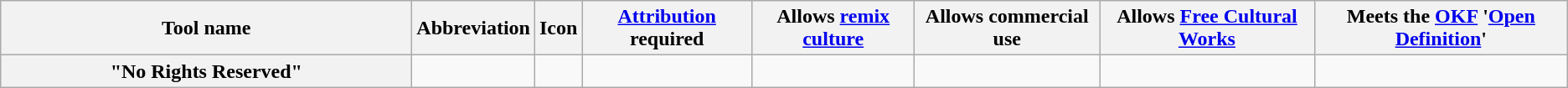<table class="wikitable">
<tr>
<th scope="col" style="width:20em">Tool name</th>
<th scope="col">Abbreviation</th>
<th scope="col">Icon</th>
<th scope="col"><a href='#'>Attribution</a> required</th>
<th scope="col">Allows <a href='#'>remix culture</a></th>
<th scope="col">Allows commercial use</th>
<th scope="col">Allows <a href='#'>Free Cultural Works</a></th>
<th scope="col">Meets the <a href='#'>OKF</a> '<a href='#'>Open Definition</a>'</th>
</tr>
<tr>
<th scope="row">"No Rights Reserved"</th>
<td></td>
<td></td>
<td></td>
<td></td>
<td></td>
<td></td>
<td></td>
</tr>
</table>
